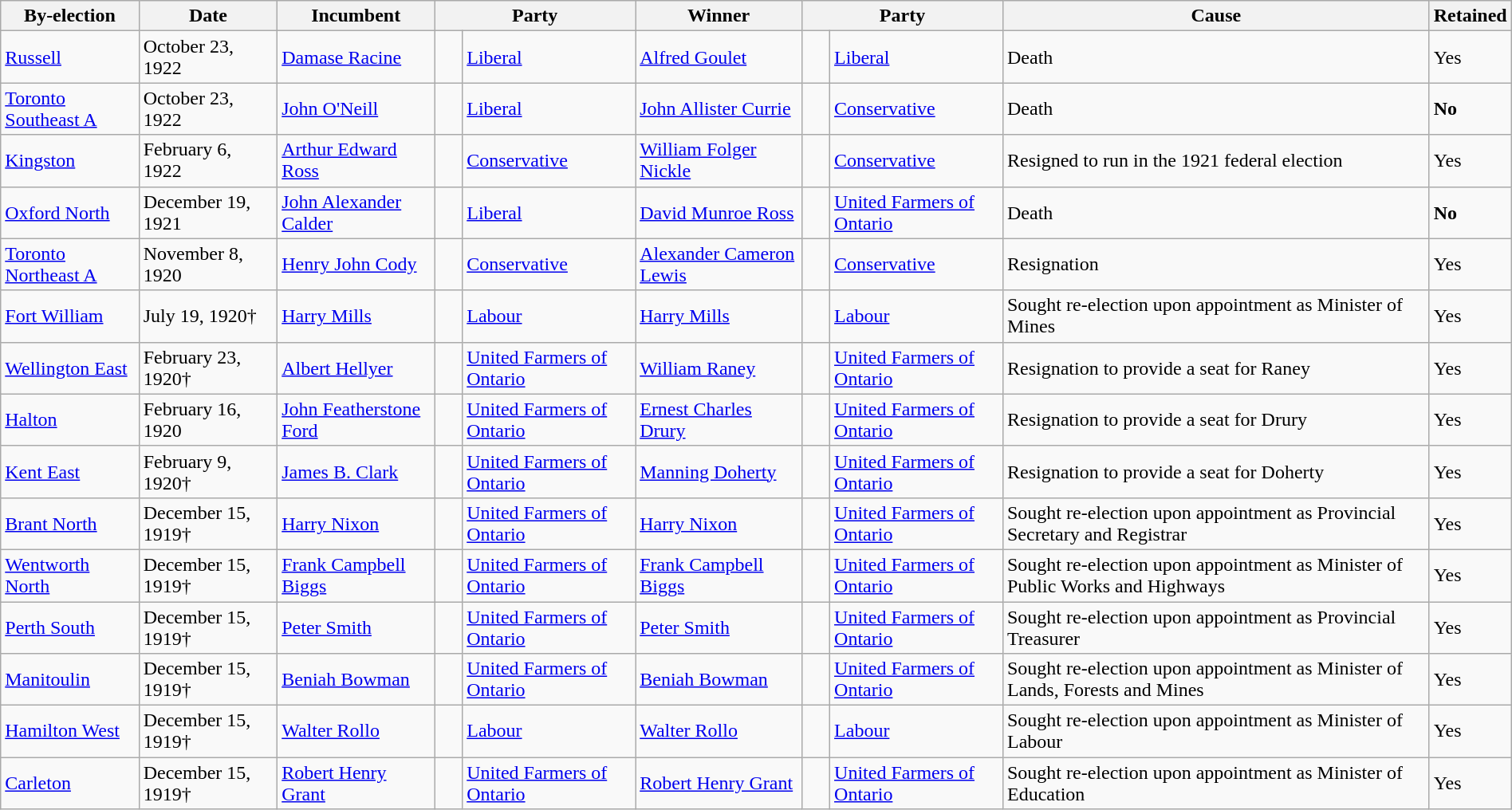<table class=wikitable style="width:100%">
<tr>
<th>By-election</th>
<th>Date</th>
<th>Incumbent</th>
<th colspan=2>Party</th>
<th>Winner</th>
<th colspan=2>Party</th>
<th>Cause</th>
<th>Retained</th>
</tr>
<tr>
<td><a href='#'>Russell</a></td>
<td>October 23, 1922</td>
<td><a href='#'>Damase Racine</a></td>
<td>    </td>
<td><a href='#'>Liberal</a></td>
<td><a href='#'>Alfred Goulet</a></td>
<td>    </td>
<td><a href='#'>Liberal</a></td>
<td>Death</td>
<td>Yes</td>
</tr>
<tr>
<td><a href='#'>Toronto Southeast A</a></td>
<td>October 23, 1922</td>
<td><a href='#'>John O'Neill</a></td>
<td>    </td>
<td><a href='#'>Liberal</a></td>
<td><a href='#'>John Allister Currie</a></td>
<td>    </td>
<td><a href='#'>Conservative</a></td>
<td>Death</td>
<td><strong>No</strong></td>
</tr>
<tr>
<td><a href='#'>Kingston</a></td>
<td>February 6, 1922</td>
<td><a href='#'>Arthur Edward Ross</a></td>
<td>    </td>
<td><a href='#'>Conservative</a></td>
<td><a href='#'>William Folger Nickle</a></td>
<td>    </td>
<td><a href='#'>Conservative</a></td>
<td>Resigned to run in the 1921 federal election</td>
<td>Yes</td>
</tr>
<tr>
<td><a href='#'>Oxford North</a></td>
<td>December 19, 1921</td>
<td><a href='#'>John Alexander Calder</a></td>
<td>    </td>
<td><a href='#'>Liberal</a></td>
<td><a href='#'>David Munroe Ross</a></td>
<td>    </td>
<td><a href='#'>United Farmers of Ontario</a></td>
<td>Death</td>
<td><strong>No</strong></td>
</tr>
<tr>
<td><a href='#'>Toronto Northeast A</a></td>
<td>November 8, 1920</td>
<td><a href='#'>Henry John Cody</a></td>
<td>    </td>
<td><a href='#'>Conservative</a></td>
<td><a href='#'>Alexander Cameron Lewis</a></td>
<td>    </td>
<td><a href='#'>Conservative</a></td>
<td>Resignation</td>
<td>Yes</td>
</tr>
<tr>
<td><a href='#'>Fort William</a></td>
<td>July 19, 1920†</td>
<td><a href='#'>Harry Mills</a></td>
<td>    </td>
<td><a href='#'>Labour</a></td>
<td><a href='#'>Harry Mills</a></td>
<td>    </td>
<td><a href='#'>Labour</a></td>
<td>Sought re-election upon appointment as Minister of Mines</td>
<td>Yes</td>
</tr>
<tr>
<td><a href='#'>Wellington East</a></td>
<td>February 23, 1920†</td>
<td><a href='#'>Albert Hellyer</a></td>
<td>    </td>
<td><a href='#'>United Farmers of Ontario</a></td>
<td><a href='#'>William Raney</a></td>
<td>    </td>
<td><a href='#'>United Farmers of Ontario</a></td>
<td>Resignation to provide a seat for Raney</td>
<td>Yes</td>
</tr>
<tr>
<td><a href='#'>Halton</a></td>
<td>February 16, 1920</td>
<td><a href='#'>John Featherstone Ford</a></td>
<td>    </td>
<td><a href='#'>United Farmers of Ontario</a></td>
<td><a href='#'>Ernest Charles Drury</a></td>
<td>    </td>
<td><a href='#'>United Farmers of Ontario</a></td>
<td>Resignation to provide a seat for Drury</td>
<td>Yes</td>
</tr>
<tr>
<td><a href='#'>Kent East</a></td>
<td>February 9, 1920†</td>
<td><a href='#'>James B. Clark</a></td>
<td>    </td>
<td><a href='#'>United Farmers of Ontario</a></td>
<td><a href='#'>Manning Doherty</a></td>
<td>    </td>
<td><a href='#'>United Farmers of Ontario</a></td>
<td>Resignation to provide a seat for Doherty</td>
<td>Yes</td>
</tr>
<tr>
<td><a href='#'>Brant North</a></td>
<td>December 15, 1919†</td>
<td><a href='#'>Harry Nixon</a></td>
<td>    </td>
<td><a href='#'>United Farmers of Ontario</a></td>
<td><a href='#'>Harry Nixon</a></td>
<td>    </td>
<td><a href='#'>United Farmers of Ontario</a></td>
<td>Sought re-election upon appointment as Provincial Secretary and Registrar</td>
<td>Yes</td>
</tr>
<tr>
<td><a href='#'>Wentworth North</a></td>
<td>December 15, 1919†</td>
<td><a href='#'>Frank Campbell Biggs</a></td>
<td>    </td>
<td><a href='#'>United Farmers of Ontario</a></td>
<td><a href='#'>Frank Campbell Biggs</a></td>
<td>    </td>
<td><a href='#'>United Farmers of Ontario</a></td>
<td>Sought re-election upon appointment as Minister of Public Works and Highways</td>
<td>Yes</td>
</tr>
<tr>
<td><a href='#'>Perth South</a></td>
<td>December 15, 1919†</td>
<td><a href='#'>Peter Smith</a></td>
<td>    </td>
<td><a href='#'>United Farmers of Ontario</a></td>
<td><a href='#'>Peter Smith</a></td>
<td>    </td>
<td><a href='#'>United Farmers of Ontario</a></td>
<td>Sought re-election upon appointment as Provincial Treasurer</td>
<td>Yes</td>
</tr>
<tr>
<td><a href='#'>Manitoulin</a></td>
<td>December 15, 1919†</td>
<td><a href='#'>Beniah Bowman</a></td>
<td>    </td>
<td><a href='#'>United Farmers of Ontario</a></td>
<td><a href='#'>Beniah Bowman</a></td>
<td>    </td>
<td><a href='#'>United Farmers of Ontario</a></td>
<td>Sought re-election upon appointment as Minister of Lands, Forests and Mines</td>
<td>Yes</td>
</tr>
<tr>
<td><a href='#'>Hamilton West</a></td>
<td>December 15, 1919†</td>
<td><a href='#'>Walter Rollo</a></td>
<td>    </td>
<td><a href='#'>Labour</a></td>
<td><a href='#'>Walter Rollo</a></td>
<td>    </td>
<td><a href='#'>Labour</a></td>
<td>Sought re-election upon appointment as Minister of Labour</td>
<td>Yes</td>
</tr>
<tr>
<td><a href='#'>Carleton</a></td>
<td>December 15, 1919†</td>
<td><a href='#'>Robert Henry Grant</a></td>
<td>    </td>
<td><a href='#'>United Farmers of Ontario</a></td>
<td><a href='#'>Robert Henry Grant</a></td>
<td>    </td>
<td><a href='#'>United Farmers of Ontario</a></td>
<td>Sought re-election upon appointment as Minister of Education</td>
<td>Yes</td>
</tr>
</table>
